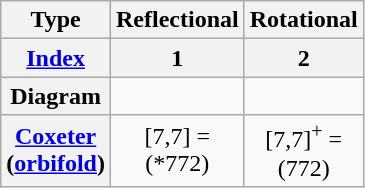<table class=wikitable>
<tr align=center>
<th>Type</th>
<th>Reflectional</th>
<th>Rotational</th>
</tr>
<tr align=center>
<th><a href='#'>Index</a></th>
<th>1</th>
<th>2</th>
</tr>
<tr align=center>
<th>Diagram</th>
<td></td>
<td></td>
</tr>
<tr align=center>
<th><a href='#'>Coxeter</a><br>(<a href='#'>orbifold</a>)</th>
<td>[7,7] = <br>(*772)</td>
<td>[7,7]<sup>+</sup> = <br>(772)</td>
</tr>
</table>
